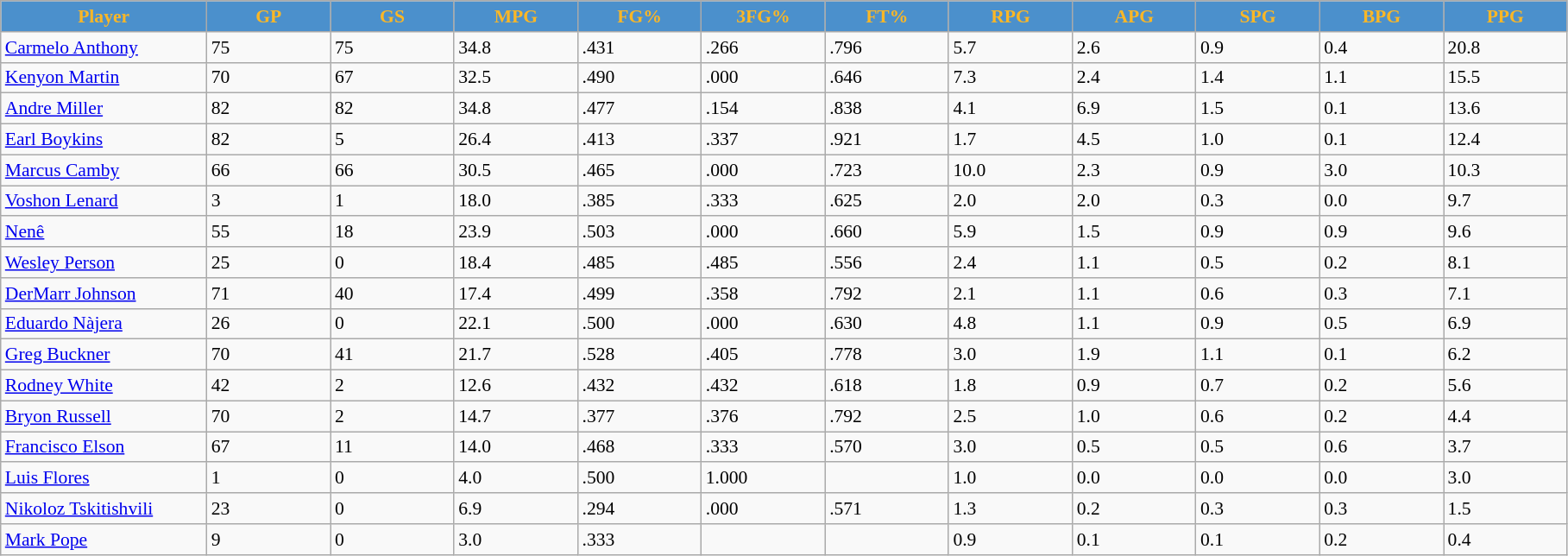<table class="wikitable sortable" style="font-size: 90%">
<tr>
<th style="background:#4b90cc;color:#Fbb726;" width="10%">Player</th>
<th style="background:#4b90cc;color:#Fbb726;" width="6%">GP</th>
<th style="background:#4b90cc;color:#Fbb726;" width="6%">GS</th>
<th style="background:#4b90cc;color:#Fbb726;" width="6%">MPG</th>
<th style="background:#4b90cc;color:#Fbb726;" width="6%">FG%</th>
<th style="background:#4b90cc;color:#Fbb726;" width="6%">3FG%</th>
<th style="background:#4b90cc;color:#Fbb726;" width="6%">FT%</th>
<th style="background:#4b90cc;color:#Fbb726;" width="6%">RPG</th>
<th style="background:#4b90cc;color:#Fbb726;" width="6%">APG</th>
<th style="background:#4b90cc;color:#Fbb726;" width="6%">SPG</th>
<th style="background:#4b90cc;color:#Fbb726;" width="6%">BPG</th>
<th style="background:#4b90cc;color:#Fbb726;" width="6%">PPG</th>
</tr>
<tr>
<td><a href='#'>Carmelo Anthony</a></td>
<td>75</td>
<td>75</td>
<td>34.8</td>
<td>.431</td>
<td>.266</td>
<td>.796</td>
<td>5.7</td>
<td>2.6</td>
<td>0.9</td>
<td>0.4</td>
<td>20.8</td>
</tr>
<tr>
<td><a href='#'>Kenyon Martin</a></td>
<td>70</td>
<td>67</td>
<td>32.5</td>
<td>.490</td>
<td>.000</td>
<td>.646</td>
<td>7.3</td>
<td>2.4</td>
<td>1.4</td>
<td>1.1</td>
<td>15.5</td>
</tr>
<tr>
<td><a href='#'>Andre Miller</a></td>
<td>82</td>
<td>82</td>
<td>34.8</td>
<td>.477</td>
<td>.154</td>
<td>.838</td>
<td>4.1</td>
<td>6.9</td>
<td>1.5</td>
<td>0.1</td>
<td>13.6</td>
</tr>
<tr>
<td><a href='#'>Earl Boykins</a></td>
<td>82</td>
<td>5</td>
<td>26.4</td>
<td>.413</td>
<td>.337</td>
<td>.921</td>
<td>1.7</td>
<td>4.5</td>
<td>1.0</td>
<td>0.1</td>
<td>12.4</td>
</tr>
<tr>
<td><a href='#'>Marcus Camby</a></td>
<td>66</td>
<td>66</td>
<td>30.5</td>
<td>.465</td>
<td>.000</td>
<td>.723</td>
<td>10.0</td>
<td>2.3</td>
<td>0.9</td>
<td>3.0</td>
<td>10.3</td>
</tr>
<tr>
<td><a href='#'>Voshon Lenard</a></td>
<td>3</td>
<td>1</td>
<td>18.0</td>
<td>.385</td>
<td>.333</td>
<td>.625</td>
<td>2.0</td>
<td>2.0</td>
<td>0.3</td>
<td>0.0</td>
<td>9.7</td>
</tr>
<tr>
<td><a href='#'>Nenê</a></td>
<td>55</td>
<td>18</td>
<td>23.9</td>
<td>.503</td>
<td>.000</td>
<td>.660</td>
<td>5.9</td>
<td>1.5</td>
<td>0.9</td>
<td>0.9</td>
<td>9.6</td>
</tr>
<tr>
<td><a href='#'>Wesley Person</a></td>
<td>25</td>
<td>0</td>
<td>18.4</td>
<td>.485</td>
<td>.485</td>
<td>.556</td>
<td>2.4</td>
<td>1.1</td>
<td>0.5</td>
<td>0.2</td>
<td>8.1</td>
</tr>
<tr>
<td><a href='#'>DerMarr Johnson</a></td>
<td>71</td>
<td>40</td>
<td>17.4</td>
<td>.499</td>
<td>.358</td>
<td>.792</td>
<td>2.1</td>
<td>1.1</td>
<td>0.6</td>
<td>0.3</td>
<td>7.1</td>
</tr>
<tr>
<td><a href='#'>Eduardo Nàjera</a></td>
<td>26</td>
<td>0</td>
<td>22.1</td>
<td>.500</td>
<td>.000</td>
<td>.630</td>
<td>4.8</td>
<td>1.1</td>
<td>0.9</td>
<td>0.5</td>
<td>6.9</td>
</tr>
<tr>
<td><a href='#'>Greg Buckner</a></td>
<td>70</td>
<td>41</td>
<td>21.7</td>
<td>.528</td>
<td>.405</td>
<td>.778</td>
<td>3.0</td>
<td>1.9</td>
<td>1.1</td>
<td>0.1</td>
<td>6.2</td>
</tr>
<tr>
<td><a href='#'>Rodney White</a></td>
<td>42</td>
<td>2</td>
<td>12.6</td>
<td>.432</td>
<td>.432</td>
<td>.618</td>
<td>1.8</td>
<td>0.9</td>
<td>0.7</td>
<td>0.2</td>
<td>5.6</td>
</tr>
<tr>
<td><a href='#'>Bryon Russell</a></td>
<td>70</td>
<td>2</td>
<td>14.7</td>
<td>.377</td>
<td>.376</td>
<td>.792</td>
<td>2.5</td>
<td>1.0</td>
<td>0.6</td>
<td>0.2</td>
<td>4.4</td>
</tr>
<tr>
<td><a href='#'>Francisco Elson</a></td>
<td>67</td>
<td>11</td>
<td>14.0</td>
<td>.468</td>
<td>.333</td>
<td>.570</td>
<td>3.0</td>
<td>0.5</td>
<td>0.5</td>
<td>0.6</td>
<td>3.7</td>
</tr>
<tr>
<td><a href='#'>Luis Flores</a></td>
<td>1</td>
<td>0</td>
<td>4.0</td>
<td>.500</td>
<td>1.000</td>
<td></td>
<td>1.0</td>
<td>0.0</td>
<td>0.0</td>
<td>0.0</td>
<td>3.0</td>
</tr>
<tr>
<td><a href='#'>Nikoloz Tskitishvili</a></td>
<td>23</td>
<td>0</td>
<td>6.9</td>
<td>.294</td>
<td>.000</td>
<td>.571</td>
<td>1.3</td>
<td>0.2</td>
<td>0.3</td>
<td>0.3</td>
<td>1.5</td>
</tr>
<tr>
<td><a href='#'>Mark Pope</a></td>
<td>9</td>
<td>0</td>
<td>3.0</td>
<td>.333</td>
<td></td>
<td></td>
<td>0.9</td>
<td>0.1</td>
<td>0.1</td>
<td>0.2</td>
<td>0.4</td>
</tr>
</table>
